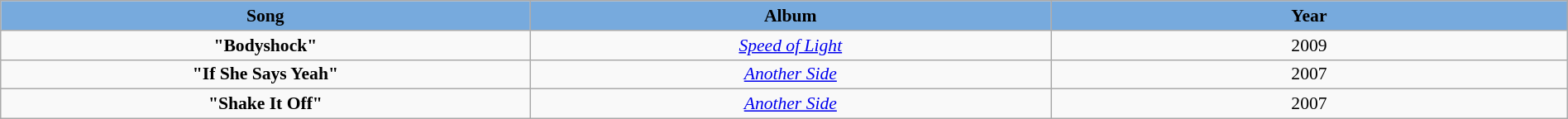<table class="wikitable" style="margin:0.5em auto; clear:both; font-size:.9em; text-align:center; width:100%">
<tr>
<th width="500" style="background: #7ad;">Song</th>
<th width="500" style="background: #7ad;">Album</th>
<th width="500" style="background: #7ad;">Year</th>
</tr>
<tr>
<td><strong>"Bodyshock"</strong></td>
<td><em><a href='#'>Speed of Light</a></em></td>
<td>2009</td>
</tr>
<tr>
<td><strong>"If She Says Yeah"</strong></td>
<td><em><a href='#'>Another Side</a></em></td>
<td>2007</td>
</tr>
<tr>
<td><strong>"Shake It Off"</strong></td>
<td><em><a href='#'>Another Side</a></em></td>
<td>2007</td>
</tr>
</table>
